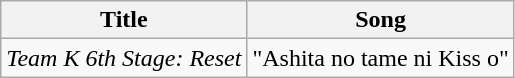<table class="wikitable">
<tr>
<th>Title</th>
<th>Song</th>
</tr>
<tr>
<td><em>Team K 6th Stage: Reset</em></td>
<td>"Ashita no tame ni Kiss o"</td>
</tr>
</table>
